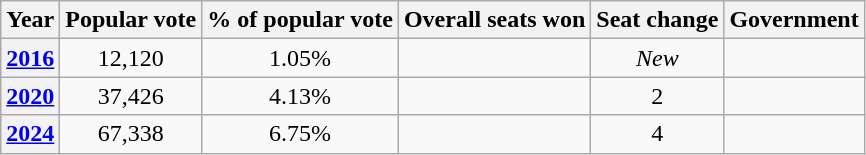<table class="wikitable" style="text-align:center">
<tr>
<th>Year</th>
<th>Popular vote</th>
<th>% of popular vote</th>
<th>Overall seats won</th>
<th>Seat change</th>
<th>Government</th>
</tr>
<tr>
<th><a href='#'>2016</a></th>
<td>12,120</td>
<td>1.05%</td>
<td></td>
<td><em>New</em></td>
<td></td>
</tr>
<tr>
<th><a href='#'>2020</a></th>
<td>37,426</td>
<td>4.13%</td>
<td></td>
<td> 2</td>
<td></td>
</tr>
<tr>
<th><a href='#'>2024</a></th>
<td>67,338</td>
<td>6.75%</td>
<td></td>
<td> 4</td>
<td></td>
</tr>
</table>
